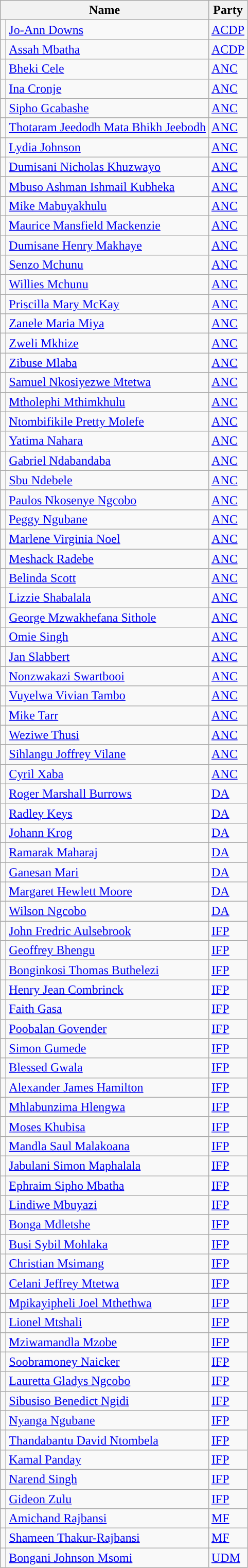<table class="wikitable sortable plainrowheaders">
<tr>
<th colspan="2" scope="col">Name</th>
<th scope="col">Party</th>
</tr>
<tr>
<td style="background-color: "></td>
<td><a href='#'>Jo-Ann Downs</a></td>
<td><a href='#'>ACDP</a></td>
</tr>
<tr>
<td style="background-color: "></td>
<td><a href='#'>Assah Mbatha</a></td>
<td><a href='#'>ACDP</a></td>
</tr>
<tr>
<td style="background-color: "></td>
<td><a href='#'>Bheki Cele</a></td>
<td><a href='#'>ANC</a></td>
</tr>
<tr>
<td style="background-color: "></td>
<td><a href='#'>Ina Cronje</a></td>
<td><a href='#'>ANC</a></td>
</tr>
<tr>
<td style="background-color: "></td>
<td><a href='#'>Sipho Gcabashe</a></td>
<td><a href='#'>ANC</a></td>
</tr>
<tr>
<td style="background-color: "></td>
<td><a href='#'>Thotaram Jeedodh Mata Bhikh Jeebodh</a></td>
<td><a href='#'>ANC</a></td>
</tr>
<tr>
<td style="background-color: "></td>
<td><a href='#'>Lydia Johnson</a></td>
<td><a href='#'>ANC</a></td>
</tr>
<tr>
<td style="background-color: "></td>
<td><a href='#'>Dumisani Nicholas Khuzwayo</a></td>
<td><a href='#'>ANC</a></td>
</tr>
<tr>
<td style="background-color: "></td>
<td><a href='#'>Mbuso Ashman Ishmail Kubheka</a></td>
<td><a href='#'>ANC</a></td>
</tr>
<tr>
<td style="background-color: "></td>
<td><a href='#'>Mike Mabuyakhulu</a></td>
<td><a href='#'>ANC</a></td>
</tr>
<tr>
<td style="background-color: "></td>
<td><a href='#'>Maurice Mansfield Mackenzie</a></td>
<td><a href='#'>ANC</a></td>
</tr>
<tr>
<td style="background-color: "></td>
<td><a href='#'>Dumisane Henry Makhaye</a></td>
<td><a href='#'>ANC</a></td>
</tr>
<tr>
<td style="background-color: "></td>
<td><a href='#'>Senzo Mchunu</a></td>
<td><a href='#'>ANC</a></td>
</tr>
<tr>
<td style="background-color: "></td>
<td><a href='#'>Willies Mchunu</a></td>
<td><a href='#'>ANC</a></td>
</tr>
<tr>
<td style="background-color: "></td>
<td><a href='#'>Priscilla Mary McKay</a></td>
<td><a href='#'>ANC</a></td>
</tr>
<tr>
<td style="background-color: "></td>
<td><a href='#'>Zanele Maria Miya</a></td>
<td><a href='#'>ANC</a></td>
</tr>
<tr>
<td style="background-color: "></td>
<td><a href='#'>Zweli Mkhize</a></td>
<td><a href='#'>ANC</a></td>
</tr>
<tr>
<td style="background-color: "></td>
<td><a href='#'>Zibuse Mlaba</a></td>
<td><a href='#'>ANC</a></td>
</tr>
<tr>
<td style="background-color: "></td>
<td><a href='#'>Samuel Nkosiyezwe Mtetwa</a></td>
<td><a href='#'>ANC</a></td>
</tr>
<tr>
<td style="background-color: "></td>
<td><a href='#'>Mtholephi Mthimkhulu</a></td>
<td><a href='#'>ANC</a></td>
</tr>
<tr>
<td style="background-color: "></td>
<td><a href='#'>Ntombifikile Pretty Molefe</a></td>
<td><a href='#'>ANC</a></td>
</tr>
<tr>
<td style="background-color: "></td>
<td><a href='#'>Yatima Nahara</a></td>
<td><a href='#'>ANC</a></td>
</tr>
<tr>
<td style="background-color: "></td>
<td><a href='#'>Gabriel Ndabandaba</a></td>
<td><a href='#'>ANC</a></td>
</tr>
<tr>
<td style="background-color: "></td>
<td><a href='#'>Sbu Ndebele</a></td>
<td><a href='#'>ANC</a></td>
</tr>
<tr>
<td style="background-color: "></td>
<td><a href='#'>Paulos Nkosenye Ngcobo</a></td>
<td><a href='#'>ANC</a></td>
</tr>
<tr>
<td style="background-color: "></td>
<td><a href='#'>Peggy Ngubane</a></td>
<td><a href='#'>ANC</a></td>
</tr>
<tr>
<td style="background-color: "></td>
<td><a href='#'>Marlene Virginia Noel</a></td>
<td><a href='#'>ANC</a></td>
</tr>
<tr>
<td style="background-color: "></td>
<td><a href='#'>Meshack Radebe</a></td>
<td><a href='#'>ANC</a></td>
</tr>
<tr>
<td style="background-color: "></td>
<td><a href='#'>Belinda Scott</a></td>
<td><a href='#'>ANC</a></td>
</tr>
<tr>
<td style="background-color: "></td>
<td><a href='#'>Lizzie Shabalala</a></td>
<td><a href='#'>ANC</a></td>
</tr>
<tr>
<td style="background-color: "></td>
<td><a href='#'>George Mzwakhefana Sithole</a></td>
<td><a href='#'>ANC</a></td>
</tr>
<tr>
<td style="background-color: "></td>
<td><a href='#'>Omie Singh</a></td>
<td><a href='#'>ANC</a></td>
</tr>
<tr>
<td style="background-color: "></td>
<td><a href='#'>Jan Slabbert</a></td>
<td><a href='#'>ANC</a></td>
</tr>
<tr>
<td style="background-color: "></td>
<td><a href='#'>Nonzwakazi Swartbooi</a></td>
<td><a href='#'>ANC</a></td>
</tr>
<tr>
<td style="background-color: "></td>
<td><a href='#'>Vuyelwa Vivian Tambo</a></td>
<td><a href='#'>ANC</a></td>
</tr>
<tr>
<td style="background-color: "></td>
<td><a href='#'>Mike Tarr</a></td>
<td><a href='#'>ANC</a></td>
</tr>
<tr>
<td style="background-color: "></td>
<td><a href='#'>Weziwe Thusi</a></td>
<td><a href='#'>ANC</a></td>
</tr>
<tr>
<td style="background-color: "></td>
<td><a href='#'>Sihlangu Joffrey Vilane</a></td>
<td><a href='#'>ANC</a></td>
</tr>
<tr>
<td style="background-color: "></td>
<td><a href='#'>Cyril Xaba</a></td>
<td><a href='#'>ANC</a></td>
</tr>
<tr>
<td></td>
<td><a href='#'>Roger Marshall Burrows</a></td>
<td><a href='#'>DA</a></td>
</tr>
<tr>
<td></td>
<td><a href='#'>Radley Keys</a></td>
<td><a href='#'>DA</a></td>
</tr>
<tr>
<td></td>
<td><a href='#'>Johann Krog</a></td>
<td><a href='#'>DA</a></td>
</tr>
<tr>
<td></td>
<td><a href='#'>Ramarak Maharaj</a></td>
<td><a href='#'>DA</a></td>
</tr>
<tr>
<td></td>
<td><a href='#'>Ganesan Mari</a></td>
<td><a href='#'>DA</a></td>
</tr>
<tr>
<td></td>
<td><a href='#'>Margaret Hewlett Moore</a></td>
<td><a href='#'>DA</a></td>
</tr>
<tr>
<td></td>
<td><a href='#'>Wilson Ngcobo</a></td>
<td><a href='#'>DA</a></td>
</tr>
<tr>
<td style="background-color: "></td>
<td><a href='#'>John Fredric Aulsebrook</a></td>
<td><a href='#'>IFP</a></td>
</tr>
<tr>
<td style="background-color: "></td>
<td><a href='#'>Geoffrey Bhengu</a></td>
<td><a href='#'>IFP</a></td>
</tr>
<tr>
<td style="background-color: "></td>
<td><a href='#'>Bonginkosi Thomas Buthelezi</a></td>
<td><a href='#'>IFP</a></td>
</tr>
<tr>
<td style="background-color: "></td>
<td><a href='#'>Henry Jean Combrinck</a></td>
<td><a href='#'>IFP</a></td>
</tr>
<tr>
<td style="background-color: "></td>
<td><a href='#'>Faith Gasa</a></td>
<td><a href='#'>IFP</a></td>
</tr>
<tr>
<td style="background-color: "></td>
<td><a href='#'>Poobalan Govender</a></td>
<td><a href='#'>IFP</a></td>
</tr>
<tr>
<td style="background-color: "></td>
<td><a href='#'>Simon Gumede</a></td>
<td><a href='#'>IFP</a></td>
</tr>
<tr>
<td style="background-color: "></td>
<td><a href='#'>Blessed Gwala</a></td>
<td><a href='#'>IFP</a></td>
</tr>
<tr>
<td style="background-color: "></td>
<td><a href='#'>Alexander James Hamilton</a></td>
<td><a href='#'>IFP</a></td>
</tr>
<tr>
<td style="background-color: "></td>
<td><a href='#'>Mhlabunzima Hlengwa</a></td>
<td><a href='#'>IFP</a></td>
</tr>
<tr>
<td style="background-color: "></td>
<td><a href='#'>Moses Khubisa</a></td>
<td><a href='#'>IFP</a></td>
</tr>
<tr>
<td style="background-color: "></td>
<td><a href='#'>Mandla Saul Malakoana</a></td>
<td><a href='#'>IFP</a></td>
</tr>
<tr>
<td style="background-color: "></td>
<td><a href='#'>Jabulani Simon Maphalala</a></td>
<td><a href='#'>IFP</a></td>
</tr>
<tr>
<td style="background-color: "></td>
<td><a href='#'>Ephraim Sipho Mbatha</a></td>
<td><a href='#'>IFP</a></td>
</tr>
<tr>
<td style="background-color: "></td>
<td><a href='#'>Lindiwe Mbuyazi</a></td>
<td><a href='#'>IFP</a></td>
</tr>
<tr>
<td style="background-color: "></td>
<td><a href='#'>Bonga Mdletshe</a></td>
<td><a href='#'>IFP</a></td>
</tr>
<tr>
<td style="background-color: "></td>
<td><a href='#'>Busi Sybil Mohlaka</a></td>
<td><a href='#'>IFP</a></td>
</tr>
<tr>
<td style="background-color: "></td>
<td><a href='#'>Christian Msimang</a></td>
<td><a href='#'>IFP</a></td>
</tr>
<tr>
<td style="background-color: "></td>
<td><a href='#'>Celani Jeffrey Mtetwa</a></td>
<td><a href='#'>IFP</a></td>
</tr>
<tr>
<td style="background-color: "></td>
<td><a href='#'>Mpikayipheli Joel Mthethwa</a></td>
<td><a href='#'>IFP</a></td>
</tr>
<tr>
<td style="background-color: "></td>
<td><a href='#'>Lionel Mtshali</a></td>
<td><a href='#'>IFP</a></td>
</tr>
<tr>
<td style="background-color: "></td>
<td><a href='#'>Mziwamandla Mzobe</a></td>
<td><a href='#'>IFP</a></td>
</tr>
<tr>
<td style="background-color: "></td>
<td><a href='#'>Soobramoney Naicker</a></td>
<td><a href='#'>IFP</a></td>
</tr>
<tr>
<td style="background-color: "></td>
<td><a href='#'>Lauretta Gladys Ngcobo</a></td>
<td><a href='#'>IFP</a></td>
</tr>
<tr>
<td style="background-color: "></td>
<td><a href='#'>Sibusiso Benedict Ngidi</a></td>
<td><a href='#'>IFP</a></td>
</tr>
<tr>
<td style="background-color: "></td>
<td><a href='#'>Nyanga Ngubane</a></td>
<td><a href='#'>IFP</a></td>
</tr>
<tr>
<td style="background-color: "></td>
<td><a href='#'>Thandabantu David Ntombela</a></td>
<td><a href='#'>IFP</a></td>
</tr>
<tr>
<td style="background-color: "></td>
<td><a href='#'>Kamal Panday</a></td>
<td><a href='#'>IFP</a></td>
</tr>
<tr>
<td style="background-color: "></td>
<td><a href='#'>Narend Singh</a></td>
<td><a href='#'>IFP</a></td>
</tr>
<tr>
<td style="background-color: "></td>
<td><a href='#'>Gideon Zulu</a></td>
<td><a href='#'>IFP</a></td>
</tr>
<tr>
<td style="background-color: "></td>
<td><a href='#'>Amichand Rajbansi</a></td>
<td><a href='#'>MF</a></td>
</tr>
<tr>
<td style="background-color: "></td>
<td><a href='#'>Shameen Thakur-Rajbansi</a></td>
<td><a href='#'>MF</a></td>
</tr>
<tr>
<td></td>
<td><a href='#'>Bongani Johnson Msomi</a></td>
<td><a href='#'>UDM</a></td>
</tr>
</table>
